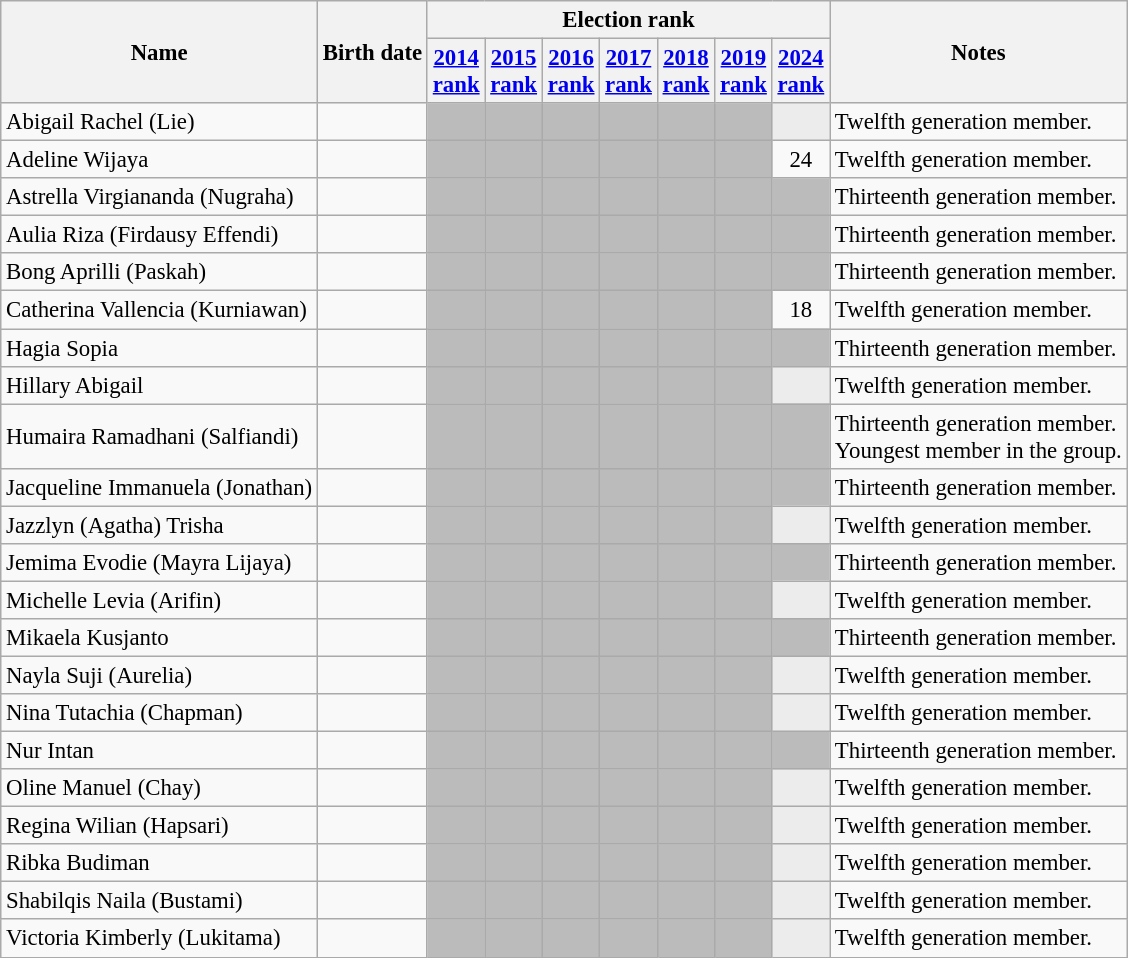<table class="wikitable sortable" style="font-size:95%;">
<tr>
<th rowspan="2">Name</th>
<th rowspan="2">Birth date</th>
<th colspan="7">Election rank</th>
<th rowspan="2">Notes</th>
</tr>
<tr>
<th><a href='#'>2014<br>rank</a></th>
<th><a href='#'>2015<br>rank</a></th>
<th><a href='#'>2016<br>rank</a></th>
<th><a href='#'>2017<br>rank</a></th>
<th><a href='#'>2018<br>rank</a></th>
<th><a href='#'>2019<br>rank</a></th>
<th><a href='#'>2024<br>rank</a></th>
</tr>
<tr>
<td>Abigail Rachel (Lie)</td>
<td></td>
<td style="background:#bbb;"> </td>
<td style="background:#bbb;"> </td>
<td style="background:#bbb;"> </td>
<td style="background:#bbb;"> </td>
<td style="background:#bbb;"> </td>
<td style="background:#bbb;"> </td>
<td style="background:#ececec; text-align:center; color:gray;"></td>
<td>Twelfth generation member.</td>
</tr>
<tr>
<td>Adeline Wijaya</td>
<td></td>
<td style="background:#bbb;"> </td>
<td style="background:#bbb;"> </td>
<td style="background:#bbb;"> </td>
<td style="background:#bbb;"> </td>
<td style="background:#bbb;"> </td>
<td style="background:#bbb;"> </td>
<td style="text-align:center;">24</td>
<td>Twelfth generation member.</td>
</tr>
<tr>
<td>Astrella Virgiananda (Nugraha)</td>
<td></td>
<td style="background:#bbb;"> </td>
<td style="background:#bbb;"> </td>
<td style="background:#bbb;"> </td>
<td style="background:#bbb;"> </td>
<td style="background:#bbb;"> </td>
<td style="background:#bbb;"> </td>
<td style="background:#bbb;"> </td>
<td>Thirteenth generation member.</td>
</tr>
<tr>
<td>Aulia Riza (Firdausy Effendi)</td>
<td></td>
<td style="background:#bbb;"> </td>
<td style="background:#bbb;"> </td>
<td style="background:#bbb;"> </td>
<td style="background:#bbb;"> </td>
<td style="background:#bbb;"> </td>
<td style="background:#bbb;"> </td>
<td style="background:#bbb;"> </td>
<td>Thirteenth generation member.</td>
</tr>
<tr>
<td>Bong Aprilli (Paskah)</td>
<td></td>
<td style="background:#bbb;"> </td>
<td style="background:#bbb;"> </td>
<td style="background:#bbb;"> </td>
<td style="background:#bbb;"> </td>
<td style="background:#bbb;"> </td>
<td style="background:#bbb;"> </td>
<td style="background:#bbb;"> </td>
<td>Thirteenth generation member.</td>
</tr>
<tr>
<td>Catherina Vallencia (Kurniawan)</td>
<td></td>
<td style="background:#bbb;"> </td>
<td style="background:#bbb;"> </td>
<td style="background:#bbb;"> </td>
<td style="background:#bbb;"> </td>
<td style="background:#bbb;"> </td>
<td style="background:#bbb;"> </td>
<td style="text-align:center;">18</td>
<td>Twelfth generation member.</td>
</tr>
<tr>
<td>Hagia Sopia</td>
<td></td>
<td style="background:#bbb;"> </td>
<td style="background:#bbb;"> </td>
<td style="background:#bbb;"> </td>
<td style="background:#bbb;"> </td>
<td style="background:#bbb;"> </td>
<td style="background:#bbb;"> </td>
<td style="background:#bbb;"> </td>
<td>Thirteenth generation member.</td>
</tr>
<tr>
<td>Hillary Abigail</td>
<td></td>
<td style="background:#bbb;"> </td>
<td style="background:#bbb;"> </td>
<td style="background:#bbb;"> </td>
<td style="background:#bbb;"> </td>
<td style="background:#bbb;"> </td>
<td style="background:#bbb;"> </td>
<td style="background:#ececec; text-align:center; color:gray;"></td>
<td>Twelfth generation member.</td>
</tr>
<tr>
<td>Humaira Ramadhani (Salfiandi)</td>
<td></td>
<td style="background:#bbb;"> </td>
<td style="background:#bbb;"> </td>
<td style="background:#bbb;"> </td>
<td style="background:#bbb;"> </td>
<td style="background:#bbb;"> </td>
<td style="background:#bbb;"> </td>
<td style="background:#bbb;"> </td>
<td>Thirteenth generation member.<br>Youngest member in the group.</td>
</tr>
<tr>
<td>Jacqueline Immanuela (Jonathan)</td>
<td></td>
<td style="background:#bbb;"> </td>
<td style="background:#bbb;"> </td>
<td style="background:#bbb;"> </td>
<td style="background:#bbb;"> </td>
<td style="background:#bbb;"> </td>
<td style="background:#bbb;"> </td>
<td style="background:#bbb;"> </td>
<td>Thirteenth generation member.</td>
</tr>
<tr>
<td>Jazzlyn (Agatha) Trisha</td>
<td></td>
<td style="background:#bbb;"> </td>
<td style="background:#bbb;"> </td>
<td style="background:#bbb;"> </td>
<td style="background:#bbb;"> </td>
<td style="background:#bbb;"> </td>
<td style="background:#bbb;"> </td>
<td style="background:#ececec; text-align:center; color:gray;"></td>
<td>Twelfth generation member.</td>
</tr>
<tr>
<td>Jemima Evodie (Mayra Lijaya)</td>
<td></td>
<td style="background:#bbb;"> </td>
<td style="background:#bbb;"> </td>
<td style="background:#bbb;"> </td>
<td style="background:#bbb;"> </td>
<td style="background:#bbb;"> </td>
<td style="background:#bbb;"> </td>
<td style="background:#bbb;"> </td>
<td>Thirteenth generation member.</td>
</tr>
<tr>
<td>Michelle Levia (Arifin)</td>
<td></td>
<td style="background:#bbb;"> </td>
<td style="background:#bbb;"> </td>
<td style="background:#bbb;"> </td>
<td style="background:#bbb;"> </td>
<td style="background:#bbb;"> </td>
<td style="background:#bbb;"> </td>
<td style="background:#ececec; text-align:center; color:gray;"></td>
<td>Twelfth generation member.</td>
</tr>
<tr>
<td>Mikaela Kusjanto</td>
<td></td>
<td style="background:#bbb;"> </td>
<td style="background:#bbb;"> </td>
<td style="background:#bbb;"> </td>
<td style="background:#bbb;"> </td>
<td style="background:#bbb;"> </td>
<td style="background:#bbb;"> </td>
<td style="background:#bbb;"> </td>
<td>Thirteenth generation member.</td>
</tr>
<tr>
<td> Nayla Suji (Aurelia)</td>
<td></td>
<td style="background:#bbb;"> </td>
<td style="background:#bbb;"> </td>
<td style="background:#bbb;"> </td>
<td style="background:#bbb;"> </td>
<td style="background:#bbb;"> </td>
<td style="background:#bbb;"> </td>
<td style="background:#ececec; text-align:center; color:gray;"></td>
<td>Twelfth generation member.</td>
</tr>
<tr>
<td>Nina Tutachia (Chapman)</td>
<td></td>
<td style="background:#bbb;"> </td>
<td style="background:#bbb;"> </td>
<td style="background:#bbb;"> </td>
<td style="background:#bbb;"> </td>
<td style="background:#bbb;"> </td>
<td style="background:#bbb;"> </td>
<td style="background:#ececec; text-align:center; color:gray;"></td>
<td>Twelfth generation member.</td>
</tr>
<tr>
<td>Nur Intan</td>
<td></td>
<td style="background:#bbb;"> </td>
<td style="background:#bbb;"> </td>
<td style="background:#bbb;"> </td>
<td style="background:#bbb;"> </td>
<td style="background:#bbb;"> </td>
<td style="background:#bbb;"> </td>
<td style="background:#bbb;"> </td>
<td>Thirteenth generation member.</td>
</tr>
<tr>
<td>Oline Manuel (Chay)</td>
<td></td>
<td style="background:#bbb;"> </td>
<td style="background:#bbb;"> </td>
<td style="background:#bbb;"> </td>
<td style="background:#bbb;"> </td>
<td style="background:#bbb;"> </td>
<td style="background:#bbb;"> </td>
<td style="background:#ececec; text-align:center; color:gray;"></td>
<td>Twelfth generation member.</td>
</tr>
<tr>
<td>Regina Wilian (Hapsari)</td>
<td></td>
<td style="background:#bbb;"> </td>
<td style="background:#bbb;"> </td>
<td style="background:#bbb;"> </td>
<td style="background:#bbb;"> </td>
<td style="background:#bbb;"> </td>
<td style="background:#bbb;"> </td>
<td style="background:#ececec; text-align:center; color:gray;"></td>
<td>Twelfth generation member.</td>
</tr>
<tr>
<td>Ribka Budiman</td>
<td></td>
<td style="background:#bbb;"> </td>
<td style="background:#bbb;"> </td>
<td style="background:#bbb;"> </td>
<td style="background:#bbb;"> </td>
<td style="background:#bbb;"> </td>
<td style="background:#bbb;"> </td>
<td style="background:#ececec; text-align:center; color:gray;"></td>
<td>Twelfth generation member.</td>
</tr>
<tr>
<td>Shabilqis Naila (Bustami)</td>
<td></td>
<td style="background:#bbb;"> </td>
<td style="background:#bbb;"> </td>
<td style="background:#bbb;"> </td>
<td style="background:#bbb;"> </td>
<td style="background:#bbb;"> </td>
<td style="background:#bbb;"> </td>
<td style="background:#ececec; text-align:center; color:gray;"></td>
<td>Twelfth generation member.</td>
</tr>
<tr>
<td>Victoria Kimberly (Lukitama)</td>
<td></td>
<td style="background:#bbb;"> </td>
<td style="background:#bbb;"> </td>
<td style="background:#bbb;"> </td>
<td style="background:#bbb;"> </td>
<td style="background:#bbb;"> </td>
<td style="background:#bbb;"> </td>
<td style="background:#ececec; text-align:center; color:gray;"></td>
<td>Twelfth generation member.</td>
</tr>
</table>
